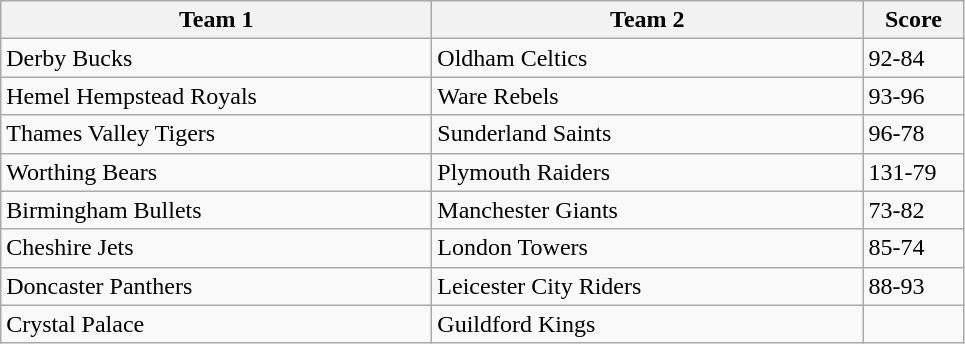<table class="wikitable" style="font-size: 100%">
<tr>
<th width=280>Team 1</th>
<th width=280>Team 2</th>
<th width=60>Score</th>
</tr>
<tr>
<td>Derby Bucks</td>
<td>Oldham Celtics</td>
<td>92-84</td>
</tr>
<tr>
<td>Hemel Hempstead Royals</td>
<td>Ware Rebels</td>
<td>93-96</td>
</tr>
<tr>
<td>Thames Valley Tigers</td>
<td>Sunderland Saints</td>
<td>96-78</td>
</tr>
<tr>
<td>Worthing Bears</td>
<td>Plymouth Raiders</td>
<td>131-79</td>
</tr>
<tr>
<td>Birmingham Bullets</td>
<td>Manchester Giants</td>
<td>73-82</td>
</tr>
<tr>
<td>Cheshire Jets</td>
<td>London Towers</td>
<td>85-74</td>
</tr>
<tr>
<td>Doncaster Panthers</td>
<td>Leicester City Riders</td>
<td>88-93</td>
</tr>
<tr>
<td>Crystal Palace</td>
<td>Guildford Kings</td>
<td></td>
</tr>
</table>
